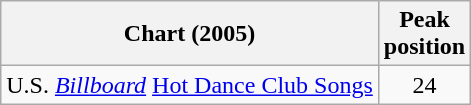<table class="wikitable sortable">
<tr>
<th align="left">Chart (2005)</th>
<th align="left">Peak<br>position</th>
</tr>
<tr>
<td align="left">U.S. <em><a href='#'>Billboard</a></em> <a href='#'>Hot Dance Club Songs</a></td>
<td style="text-align:center;">24</td>
</tr>
</table>
